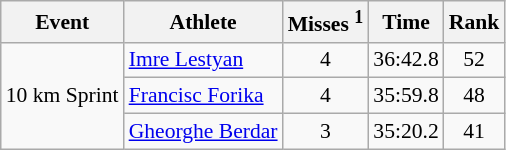<table class="wikitable" style="font-size:90%">
<tr>
<th>Event</th>
<th>Athlete</th>
<th>Misses <sup>1</sup></th>
<th>Time</th>
<th>Rank</th>
</tr>
<tr>
<td rowspan="3">10 km Sprint</td>
<td><a href='#'>Imre Lestyan</a></td>
<td align="center">4</td>
<td align="center">36:42.8</td>
<td align="center">52</td>
</tr>
<tr>
<td><a href='#'>Francisc Forika</a></td>
<td align="center">4</td>
<td align="center">35:59.8</td>
<td align="center">48</td>
</tr>
<tr>
<td><a href='#'>Gheorghe Berdar</a></td>
<td align="center">3</td>
<td align="center">35:20.2</td>
<td align="center">41</td>
</tr>
</table>
